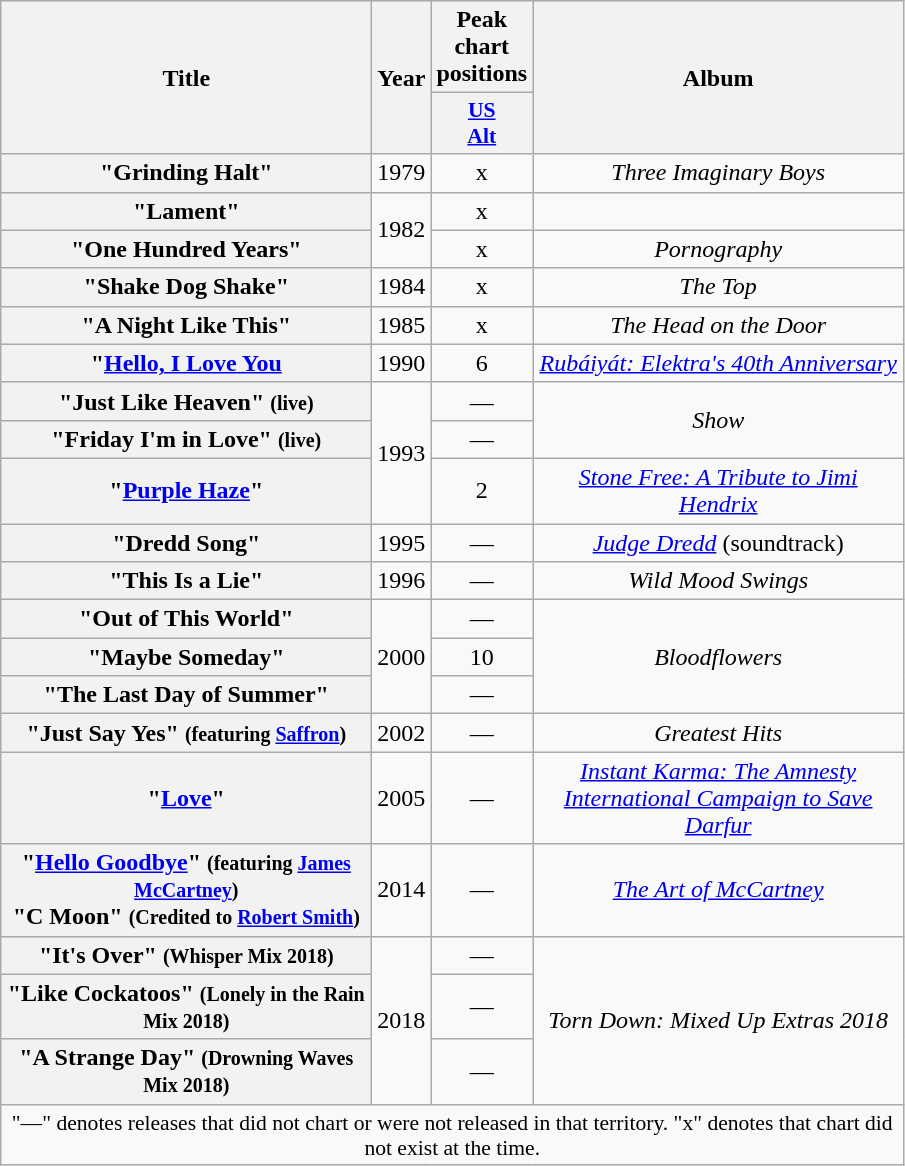<table class="wikitable plainrowheaders" style="text-align:center;">
<tr>
<th scope="col" rowspan="2" style="width:15em;">Title</th>
<th scope="col" rowspan="2" style="width:2em;">Year</th>
<th scope="col">Peak chart positions</th>
<th scope="col" rowspan="2" style="width:15em;">Album</th>
</tr>
<tr>
<th scope="col" style="width:3em;font-size:90%;"><a href='#'>US<br>Alt</a><br></th>
</tr>
<tr>
<th scope="row">"Grinding Halt"</th>
<td>1979</td>
<td>x</td>
<td><em>Three Imaginary Boys</em></td>
</tr>
<tr>
<th scope="row">"Lament"</th>
<td rowspan="2">1982</td>
<td>x</td>
<td></td>
</tr>
<tr>
<th scope="row">"One Hundred Years"</th>
<td>x</td>
<td><em>Pornography</em></td>
</tr>
<tr>
<th scope="row">"Shake Dog Shake"</th>
<td>1984</td>
<td>x</td>
<td><em>The Top</em></td>
</tr>
<tr>
<th scope="row">"A Night Like This"</th>
<td>1985</td>
<td>x</td>
<td><em>The Head on the Door</em></td>
</tr>
<tr>
<th scope="row">"<a href='#'>Hello, I Love You</a></th>
<td>1990</td>
<td>6</td>
<td><em><a href='#'>Rubáiyát: Elektra's 40th Anniversary</a></em></td>
</tr>
<tr>
<th scope="row">"Just Like Heaven" <small>(live)</small></th>
<td rowspan="3">1993</td>
<td>—</td>
<td rowspan="2"><em>Show</em></td>
</tr>
<tr>
<th scope="row">"Friday I'm in Love" <small>(live)</small></th>
<td>—</td>
</tr>
<tr>
<th scope="row">"<a href='#'>Purple Haze</a>"</th>
<td>2</td>
<td><em><a href='#'>Stone Free: A Tribute to Jimi Hendrix</a></em></td>
</tr>
<tr>
<th scope="row">"Dredd Song"</th>
<td>1995</td>
<td>—</td>
<td><em><a href='#'>Judge Dredd</a></em> (soundtrack)</td>
</tr>
<tr>
<th scope="row">"This Is a Lie"</th>
<td>1996</td>
<td>—</td>
<td><em>Wild Mood Swings</em></td>
</tr>
<tr>
<th scope="row">"Out of This World"</th>
<td rowspan="3">2000</td>
<td>—</td>
<td rowspan="3"><em>Bloodflowers</em></td>
</tr>
<tr>
<th scope="row">"Maybe Someday"</th>
<td>10</td>
</tr>
<tr>
<th scope="row">"The Last Day of Summer"</th>
<td>—</td>
</tr>
<tr>
<th scope="row">"Just Say Yes" <small>(featuring <a href='#'>Saffron</a>)</small></th>
<td>2002</td>
<td>—</td>
<td><em>Greatest Hits</em></td>
</tr>
<tr>
<th scope="row">"<a href='#'>Love</a>"</th>
<td>2005</td>
<td>—</td>
<td><em><a href='#'>Instant Karma: The Amnesty International Campaign to Save Darfur</a></em></td>
</tr>
<tr>
<th scope="row">"<a href='#'>Hello Goodbye</a>" <small>(featuring <a href='#'>James McCartney</a>)</small><br>"C Moon" <small> (Credited to <a href='#'>Robert Smith</a>) </small></th>
<td>2014</td>
<td>—</td>
<td><em><a href='#'>The Art of McCartney</a></em></td>
</tr>
<tr>
<th scope="row">"It's Over" <small>(Whisper Mix 2018)</small></th>
<td rowspan="3">2018</td>
<td>—</td>
<td rowspan="3"><em>Torn Down: Mixed Up Extras 2018</em></td>
</tr>
<tr>
<th scope="row">"Like Cockatoos" <small>(Lonely in the Rain Mix 2018)</small></th>
<td>—</td>
</tr>
<tr>
<th scope="row">"A Strange Day" <small>(Drowning Waves Mix 2018)</small></th>
<td>—</td>
</tr>
<tr>
<td colspan="4" style="font-size:90%">"—" denotes releases that did not chart or were not released in that territory. "x" denotes that chart did not exist at the time.</td>
</tr>
</table>
